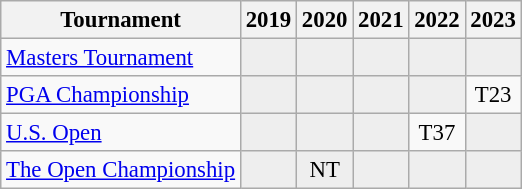<table class="wikitable" style="font-size:95%;text-align:center;">
<tr>
<th>Tournament</th>
<th>2019</th>
<th>2020</th>
<th>2021</th>
<th>2022</th>
<th>2023</th>
</tr>
<tr>
<td align=left><a href='#'>Masters Tournament</a></td>
<td style="background:#eeeeee;"></td>
<td style="background:#eeeeee;"></td>
<td style="background:#eeeeee;"></td>
<td style="background:#eeeeee;"></td>
<td style="background:#eeeeee;"></td>
</tr>
<tr>
<td align=left><a href='#'>PGA Championship</a></td>
<td style="background:#eeeeee;"></td>
<td style="background:#eeeeee;"></td>
<td style="background:#eeeeee;"></td>
<td style="background:#eeeeee;"></td>
<td>T23</td>
</tr>
<tr>
<td align=left><a href='#'>U.S. Open</a></td>
<td style="background:#eeeeee;"></td>
<td style="background:#eeeeee;"></td>
<td style="background:#eeeeee;"></td>
<td>T37</td>
<td style="background:#eeeeee;"></td>
</tr>
<tr>
<td align=left><a href='#'>The Open Championship</a></td>
<td style="background:#eeeeee;"></td>
<td style="background:#eeeeee;">NT</td>
<td style="background:#eeeeee;"></td>
<td style="background:#eeeeee;"></td>
<td style="background:#eeeeee;"></td>
</tr>
</table>
